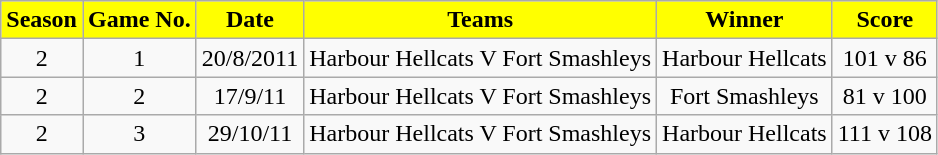<table class="wikitable" style="text-align: center;">
<tr>
<th style="background-color: #FFFF00; ">Season</th>
<th style="background-color: #FFFF00; ">Game No.</th>
<th style="background-color: #FFFF00; ">Date</th>
<th style="background-color: #FFFF00; ">Teams</th>
<th style="background-color: #FFFF00; ">Winner</th>
<th style="background-color: #FFFF00; ">Score</th>
</tr>
<tr>
<td>2</td>
<td>1</td>
<td>20/8/2011</td>
<td>Harbour Hellcats V Fort Smashleys</td>
<td>Harbour Hellcats</td>
<td>101 v 86</td>
</tr>
<tr>
<td>2</td>
<td>2</td>
<td>17/9/11</td>
<td>Harbour Hellcats V Fort Smashleys</td>
<td>Fort Smashleys</td>
<td>81 v 100</td>
</tr>
<tr>
<td>2</td>
<td>3</td>
<td>29/10/11</td>
<td>Harbour Hellcats V Fort Smashleys</td>
<td>Harbour Hellcats</td>
<td>111 v 108</td>
</tr>
</table>
